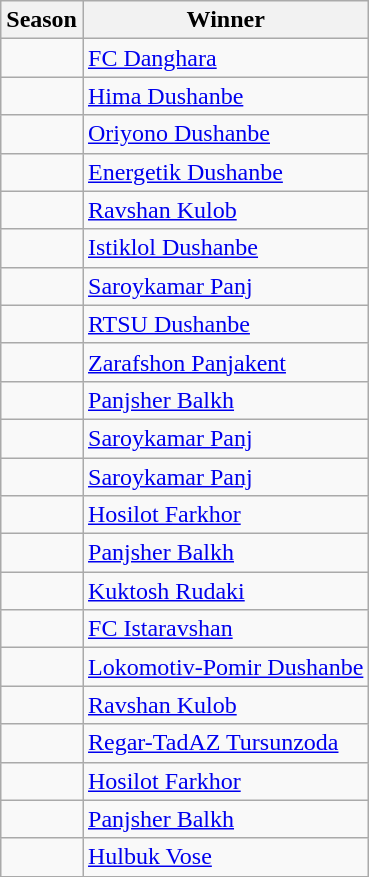<table class="wikitable">
<tr>
<th>Season</th>
<th>Winner</th>
</tr>
<tr>
<td></td>
<td><a href='#'>FC Danghara</a></td>
</tr>
<tr>
<td></td>
<td><a href='#'>Hima Dushanbe</a></td>
</tr>
<tr>
<td></td>
<td><a href='#'>Oriyono Dushanbe</a></td>
</tr>
<tr>
<td></td>
<td><a href='#'>Energetik Dushanbe</a></td>
</tr>
<tr>
<td></td>
<td><a href='#'>Ravshan Kulob</a></td>
</tr>
<tr>
<td></td>
<td><a href='#'>Istiklol Dushanbe</a></td>
</tr>
<tr>
<td></td>
<td><a href='#'>Saroykamar Panj</a></td>
</tr>
<tr>
<td></td>
<td><a href='#'>RTSU Dushanbe</a></td>
</tr>
<tr>
<td></td>
<td><a href='#'>Zarafshon Panjakent</a></td>
</tr>
<tr>
<td></td>
<td><a href='#'>Panjsher Balkh</a></td>
</tr>
<tr>
<td></td>
<td><a href='#'>Saroykamar Panj</a></td>
</tr>
<tr>
<td></td>
<td><a href='#'>Saroykamar Panj</a></td>
</tr>
<tr>
<td></td>
<td><a href='#'>Hosilot Farkhor</a></td>
</tr>
<tr>
<td></td>
<td><a href='#'>Panjsher Balkh</a></td>
</tr>
<tr>
<td></td>
<td><a href='#'>Kuktosh Rudaki</a></td>
</tr>
<tr>
<td></td>
<td><a href='#'>FC Istaravshan</a></td>
</tr>
<tr>
<td></td>
<td><a href='#'>Lokomotiv-Pomir Dushanbe</a></td>
</tr>
<tr>
<td></td>
<td><a href='#'>Ravshan Kulob</a></td>
</tr>
<tr>
<td></td>
<td><a href='#'>Regar-TadAZ Tursunzoda</a></td>
</tr>
<tr>
<td></td>
<td><a href='#'>Hosilot Farkhor</a></td>
</tr>
<tr>
<td></td>
<td><a href='#'>Panjsher Balkh</a></td>
</tr>
<tr>
<td></td>
<td><a href='#'>Hulbuk Vose</a></td>
</tr>
</table>
